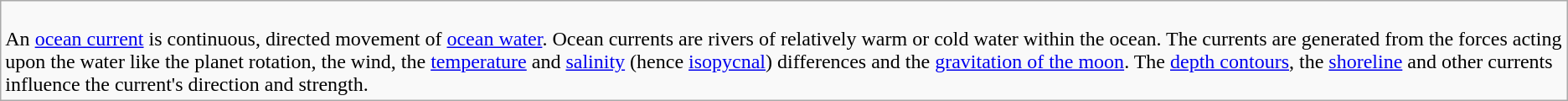<table class="wikitable">
<tr>
<td><br>An <a href='#'>ocean current</a> is continuous, directed movement of <a href='#'>ocean water</a>. Ocean currents are rivers of relatively warm or cold water within the ocean. The currents are generated from the forces acting upon the water like the planet rotation, the wind, the <a href='#'>temperature</a> and <a href='#'>salinity</a> (hence <a href='#'>isopycnal</a>) differences and the <a href='#'>gravitation of the moon</a>. The <a href='#'>depth contours</a>, the <a href='#'>shoreline</a> and other currents influence the current's direction and strength.</td>
</tr>
</table>
